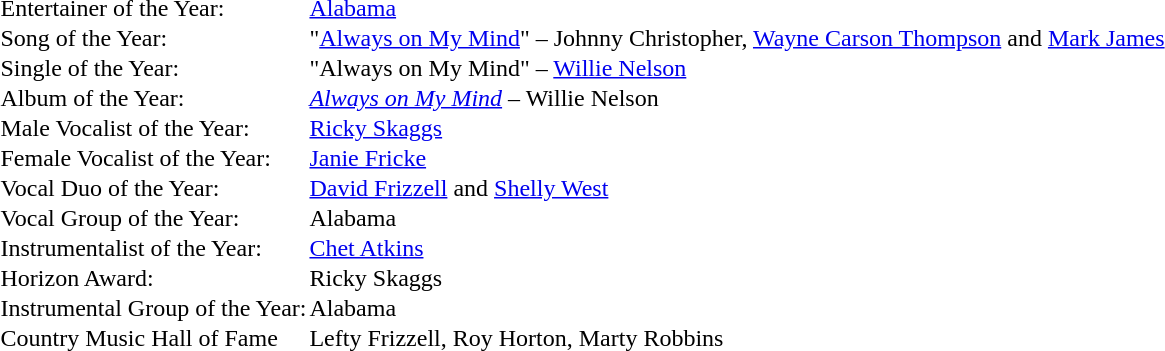<table cellspacing="0" border="0" cellpadding="1">
<tr>
<td>Entertainer of the Year:</td>
<td><a href='#'>Alabama</a></td>
</tr>
<tr>
<td>Song of the Year:</td>
<td>"<a href='#'>Always on My Mind</a>" – Johnny Christopher, <a href='#'>Wayne Carson Thompson</a> and <a href='#'>Mark James</a></td>
</tr>
<tr>
<td>Single of the Year:</td>
<td>"Always on My Mind" – <a href='#'>Willie Nelson</a></td>
</tr>
<tr>
<td>Album of the Year:</td>
<td><em><a href='#'>Always on My Mind</a></em> – Willie Nelson</td>
</tr>
<tr>
<td>Male Vocalist of the Year:</td>
<td><a href='#'>Ricky Skaggs</a></td>
</tr>
<tr>
<td>Female Vocalist of the Year:</td>
<td><a href='#'>Janie Fricke</a></td>
</tr>
<tr>
<td>Vocal Duo of the Year:</td>
<td><a href='#'>David Frizzell</a> and <a href='#'>Shelly West</a></td>
</tr>
<tr>
<td>Vocal Group of the Year:</td>
<td>Alabama</td>
</tr>
<tr>
<td>Instrumentalist of the Year:</td>
<td><a href='#'>Chet Atkins</a></td>
</tr>
<tr>
<td>Horizon Award:</td>
<td>Ricky Skaggs</td>
</tr>
<tr>
<td>Instrumental Group of the Year:</td>
<td>Alabama</td>
</tr>
<tr>
<td>Country Music Hall of Fame</td>
<td>Lefty Frizzell, Roy Horton, Marty Robbins</td>
</tr>
</table>
